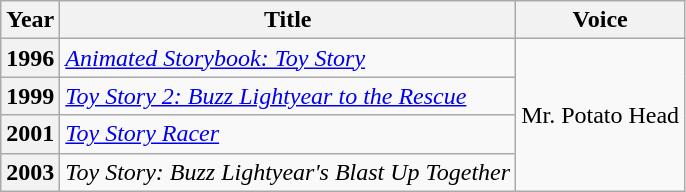<table class=wikitable unsortable>
<tr>
<th>Year</th>
<th>Title</th>
<th>Voice</th>
</tr>
<tr>
<th>1996</th>
<td><em><a href='#'>Animated Storybook: Toy Story</a></em></td>
<td rowspan=4>Mr. Potato Head</td>
</tr>
<tr>
<th>1999</th>
<td><em><a href='#'>Toy Story 2: Buzz Lightyear to the Rescue</a></em></td>
</tr>
<tr>
<th>2001</th>
<td><em><a href='#'>Toy Story Racer</a></em></td>
</tr>
<tr>
<th>2003</th>
<td><em>Toy Story: Buzz Lightyear's Blast Up Together</em></td>
</tr>
</table>
